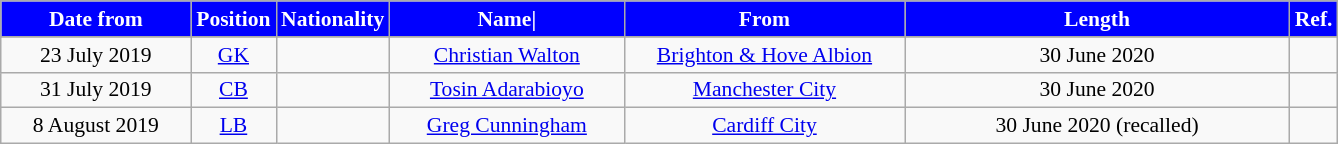<table class="wikitable"  style="text-align:center; font-size:90%; ">
<tr>
<th style="background:#0000FF; color:white; width:120px;">Date from</th>
<th style="background:#0000FF; color:white; width:50px;">Position</th>
<th style="background:#0000FF; color:white; width:50px;">Nationality</th>
<th style="background:#0000FF; color:white; width:150px;">Name|</th>
<th style="background:#0000FF; color:white; width:180px;">From</th>
<th style="background:#0000FF; color:white; width:250px;">Length</th>
<th style="background:#0000FF; color:white; width:25px;">Ref.</th>
</tr>
<tr>
</tr>
<tr>
<td>23 July 2019</td>
<td><a href='#'>GK</a></td>
<td></td>
<td><a href='#'>Christian Walton</a></td>
<td> <a href='#'>Brighton & Hove Albion</a></td>
<td>30 June 2020</td>
<td></td>
</tr>
<tr>
<td>31 July 2019</td>
<td><a href='#'>CB</a></td>
<td></td>
<td><a href='#'>Tosin Adarabioyo</a></td>
<td> <a href='#'>Manchester City</a></td>
<td>30 June 2020</td>
<td></td>
</tr>
<tr>
<td>8 August 2019</td>
<td><a href='#'>LB</a></td>
<td></td>
<td><a href='#'>Greg Cunningham</a></td>
<td> <a href='#'>Cardiff City</a></td>
<td>30 June 2020 (recalled)</td>
<td></td>
</tr>
</table>
